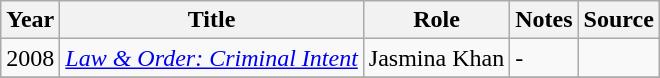<table class="wikitable sortable">
<tr>
<th>Year</th>
<th>Title</th>
<th>Role</th>
<th>Notes</th>
<th>Source</th>
</tr>
<tr>
<td>2008</td>
<td><em><a href='#'>Law & Order: Criminal Intent</a></em></td>
<td>Jasmina Khan</td>
<td>-</td>
<td></td>
</tr>
<tr>
</tr>
</table>
